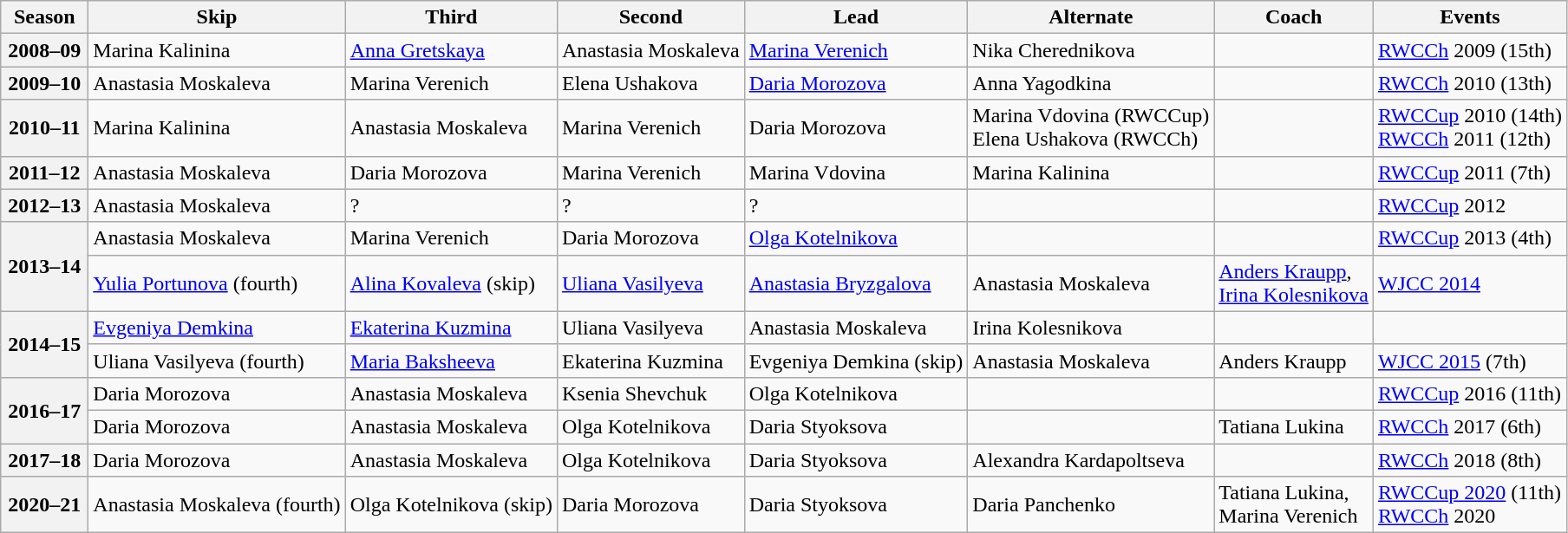<table class="wikitable">
<tr>
<th scope"col" width=60>Season</th>
<th scope"col">Skip</th>
<th scope"col">Third</th>
<th scope"col">Second</th>
<th scope"col">Lead</th>
<th scope"col">Alternate</th>
<th scope"col">Coach</th>
<th scope"col">Events</th>
</tr>
<tr>
<th scope="row">2008–09</th>
<td>Marina Kalinina</td>
<td><a href='#'>Anna Gretskaya</a></td>
<td>Anastasia Moskaleva</td>
<td><a href='#'>Marina Verenich</a></td>
<td>Nika Cherednikova</td>
<td></td>
<td><a href='#'>RWCCh</a> 2009 (15th)</td>
</tr>
<tr>
<th scope="row">2009–10</th>
<td>Anastasia Moskaleva</td>
<td>Marina Verenich</td>
<td>Elena Ushakova</td>
<td><a href='#'>Daria Morozova</a></td>
<td>Anna Yagodkina</td>
<td></td>
<td><a href='#'>RWCCh</a> 2010 (13th)</td>
</tr>
<tr>
<th scope="row">2010–11</th>
<td>Marina Kalinina</td>
<td>Anastasia Moskaleva</td>
<td>Marina Verenich</td>
<td>Daria Morozova</td>
<td>Marina Vdovina (RWCCup)<br>Elena Ushakova (RWCCh)</td>
<td></td>
<td><a href='#'>RWCCup</a> 2010 (14th)<br><a href='#'>RWCCh</a> 2011 (12th)</td>
</tr>
<tr>
<th scope="row">2011–12</th>
<td>Anastasia Moskaleva</td>
<td>Daria Morozova</td>
<td>Marina Verenich</td>
<td>Marina Vdovina</td>
<td>Marina Kalinina</td>
<td></td>
<td><a href='#'>RWCCup</a> 2011 (7th)</td>
</tr>
<tr>
<th scope="row">2012–13</th>
<td>Anastasia Moskaleva</td>
<td>?</td>
<td>?</td>
<td>?</td>
<td></td>
<td></td>
<td><a href='#'>RWCCup</a> 2012 </td>
</tr>
<tr>
<th scope="row" rowspan=2>2013–14</th>
<td>Anastasia Moskaleva</td>
<td>Marina Verenich</td>
<td>Daria Morozova</td>
<td><a href='#'>Olga Kotelnikova</a></td>
<td></td>
<td></td>
<td><a href='#'>RWCCup</a> 2013 (4th)</td>
</tr>
<tr>
<td><a href='#'>Yulia Portunova</a> (fourth)</td>
<td><a href='#'>Alina Kovaleva</a> (skip)</td>
<td><a href='#'>Uliana Vasilyeva</a></td>
<td><a href='#'>Anastasia Bryzgalova</a></td>
<td>Anastasia Moskaleva</td>
<td><a href='#'>Anders Kraupp</a>,<br><a href='#'>Irina Kolesnikova</a></td>
<td><a href='#'>WJCC 2014</a> </td>
</tr>
<tr>
<th scope="row" rowspan=2>2014–15</th>
<td><a href='#'>Evgeniya Demkina</a></td>
<td><a href='#'>Ekaterina Kuzmina</a></td>
<td>Uliana Vasilyeva</td>
<td>Anastasia Moskaleva</td>
<td>Irina Kolesnikova</td>
<td></td>
<td></td>
</tr>
<tr>
<td>Uliana Vasilyeva (fourth)</td>
<td><a href='#'>Maria Baksheeva</a></td>
<td>Ekaterina Kuzmina</td>
<td>Evgeniya Demkina (skip)</td>
<td>Anastasia Moskaleva</td>
<td>Anders Kraupp</td>
<td><a href='#'>WJCC 2015</a> (7th)</td>
</tr>
<tr>
<th scope="row" rowspan=2>2016–17</th>
<td>Daria Morozova</td>
<td>Anastasia Moskaleva</td>
<td>Ksenia Shevchuk</td>
<td>Olga Kotelnikova</td>
<td></td>
<td></td>
<td><a href='#'>RWCCup</a> 2016 (11th)</td>
</tr>
<tr>
<td>Daria Morozova</td>
<td>Anastasia Moskaleva</td>
<td>Olga Kotelnikova</td>
<td>Daria Styoksova</td>
<td></td>
<td>Tatiana Lukina</td>
<td><a href='#'>RWCCh</a> 2017 (6th)</td>
</tr>
<tr>
<th scope="row">2017–18</th>
<td>Daria Morozova</td>
<td>Anastasia Moskaleva</td>
<td>Olga Kotelnikova</td>
<td>Daria Styoksova</td>
<td>Alexandra Kardapoltseva</td>
<td></td>
<td><a href='#'>RWCCh</a> 2018 (8th)</td>
</tr>
<tr>
<th scope="row">2020–21</th>
<td>Anastasia Moskaleva (fourth)</td>
<td>Olga Kotelnikova (skip)</td>
<td>Daria Morozova</td>
<td>Daria Styoksova</td>
<td>Daria Panchenko</td>
<td>Tatiana Lukina,<br>Marina Verenich</td>
<td><a href='#'>RWCCup 2020</a> (11th) <br> <a href='#'>RWCCh</a> 2020 </td>
</tr>
</table>
